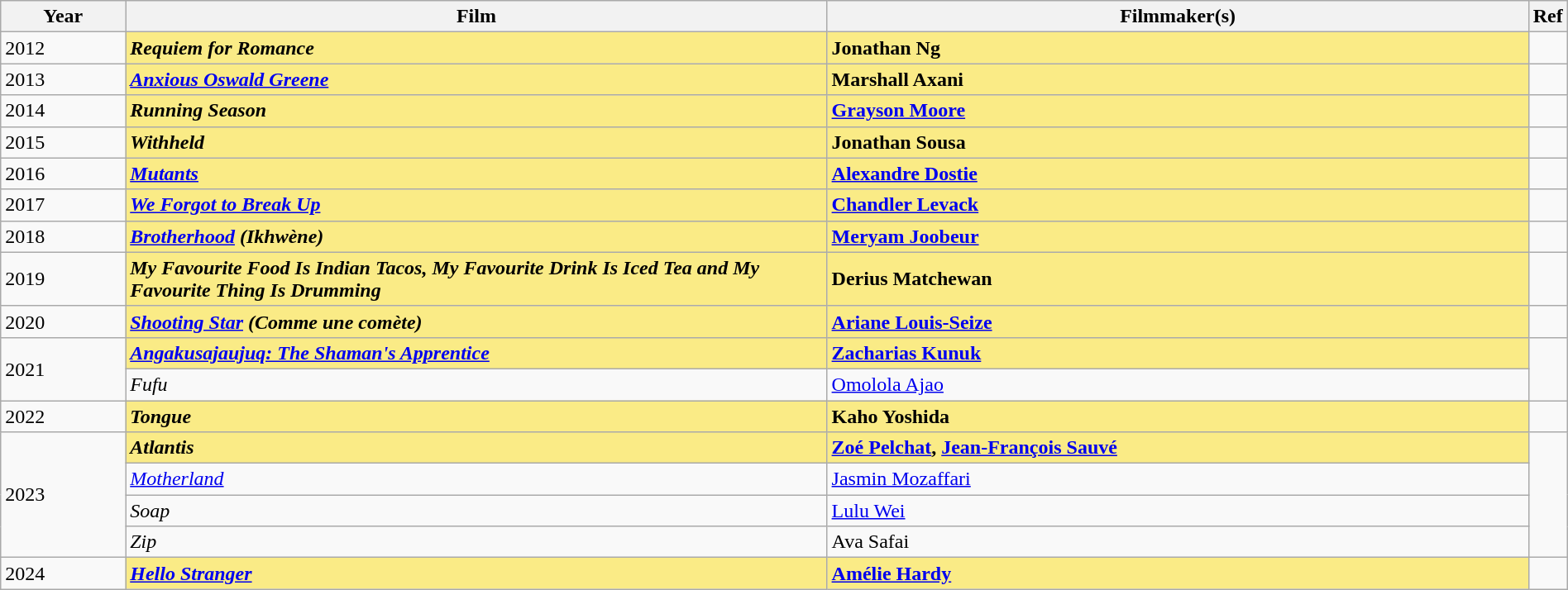<table class = "wikitable sortable" width=100%>
<tr>
<th style="width:8%;">Year</th>
<th style="width:45%;">Film</th>
<th style="width:45%;">Filmmaker(s)</th>
<th style="width:2%;">Ref</th>
</tr>
<tr>
<td>2012</td>
<td style="background:#FAEB86;"><strong><em>Requiem for Romance</em></strong></td>
<td style="background:#FAEB86;"><strong>Jonathan Ng</strong></td>
<td></td>
</tr>
<tr>
<td>2013</td>
<td style="background:#FAEB86;"><strong><em><a href='#'>Anxious Oswald Greene</a></em></strong></td>
<td style="background:#FAEB86;"><strong>Marshall Axani</strong></td>
<td></td>
</tr>
<tr>
<td>2014</td>
<td style="background:#FAEB86;"><strong><em>Running Season</em></strong></td>
<td style="background:#FAEB86;"><strong><a href='#'>Grayson Moore</a></strong></td>
<td></td>
</tr>
<tr>
<td>2015</td>
<td style="background:#FAEB86;"><strong><em>Withheld</em></strong></td>
<td style="background:#FAEB86;"><strong>Jonathan Sousa</strong></td>
<td></td>
</tr>
<tr>
<td>2016</td>
<td style="background:#FAEB86;"><strong><em><a href='#'>Mutants</a></em></strong></td>
<td style="background:#FAEB86;"><strong><a href='#'>Alexandre Dostie</a></strong></td>
<td></td>
</tr>
<tr>
<td>2017</td>
<td style="background:#FAEB86;"><strong><em><a href='#'>We Forgot to Break Up</a></em></strong></td>
<td style="background:#FAEB86;"><strong><a href='#'>Chandler Levack</a></strong></td>
<td></td>
</tr>
<tr>
<td>2018</td>
<td style="background:#FAEB86;"><strong><em><a href='#'>Brotherhood</a> (Ikhwène)</em></strong></td>
<td style="background:#FAEB86;"><strong><a href='#'>Meryam Joobeur</a></strong></td>
<td></td>
</tr>
<tr>
<td>2019</td>
<td style="background:#FAEB86;"><strong><em>My Favourite Food Is Indian Tacos, My Favourite Drink Is Iced Tea and My Favourite Thing Is Drumming</em></strong></td>
<td style="background:#FAEB86;"><strong>Derius Matchewan</strong></td>
<td></td>
</tr>
<tr>
<td>2020</td>
<td style="background:#FAEB86;"><strong><em><a href='#'>Shooting Star</a> (Comme une comète)</em></strong></td>
<td style="background:#FAEB86;"><strong><a href='#'>Ariane Louis-Seize</a></strong></td>
<td></td>
</tr>
<tr>
<td rowspan=2>2021</td>
<td style="background:#FAEB86;"><strong><em><a href='#'>Angakusajaujuq: The Shaman's Apprentice</a></em></strong></td>
<td style="background:#FAEB86;"><strong><a href='#'>Zacharias Kunuk</a></strong></td>
<td rowspan=2></td>
</tr>
<tr>
<td><em>Fufu</em></td>
<td><a href='#'>Omolola Ajao</a></td>
</tr>
<tr>
<td>2022</td>
<td style="background:#FAEB86;"><strong><em>Tongue</em></strong></td>
<td style="background:#FAEB86;"><strong>Kaho Yoshida</strong></td>
<td></td>
</tr>
<tr>
<td rowspan=4>2023</td>
<td style="background:#FAEB86;"><strong><em>Atlantis</em></strong></td>
<td style="background:#FAEB86;"><strong><a href='#'>Zoé Pelchat</a>, <a href='#'>Jean-François Sauvé</a></strong></td>
<td rowspan=4></td>
</tr>
<tr>
<td><em><a href='#'>Motherland</a></em></td>
<td><a href='#'>Jasmin Mozaffari</a></td>
</tr>
<tr>
<td><em>Soap</em></td>
<td><a href='#'>Lulu Wei</a></td>
</tr>
<tr>
<td><em>Zip</em></td>
<td>Ava Safai</td>
</tr>
<tr>
<td>2024</td>
<td style="background:#FAEB86;"><strong><em><a href='#'>Hello Stranger</a></em></strong></td>
<td style="background:#FAEB86;"><strong><a href='#'>Amélie Hardy</a></strong></td>
<td></td>
</tr>
</table>
